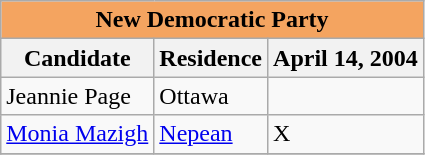<table class="wikitable">
<tr>
<td align="center" bgcolor="sandybrown" colspan=3><strong>New Democratic Party</strong></td>
</tr>
<tr>
<th align="left">Candidate</th>
<th align="center">Residence</th>
<th align="left">April 14, 2004</th>
</tr>
<tr>
<td>Jeannie Page</td>
<td>Ottawa</td>
<td></td>
</tr>
<tr>
<td><a href='#'>Monia Mazigh</a></td>
<td><a href='#'>Nepean</a></td>
<td>X</td>
</tr>
<tr>
</tr>
</table>
